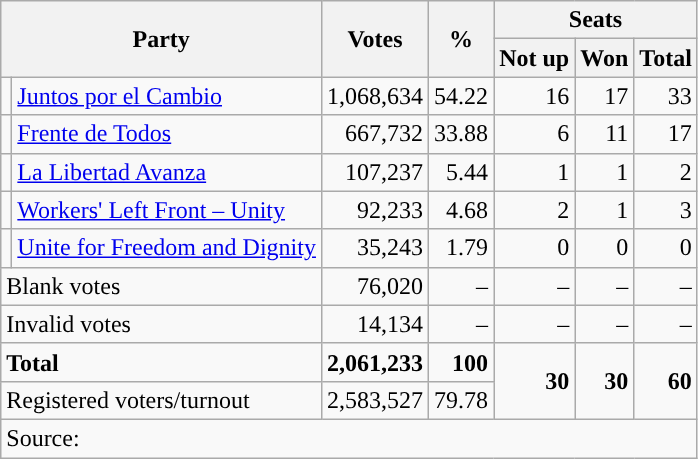<table class="wikitable" style="text-align:right">
<tr>
<th colspan="2" rowspan="2">Party</th>
<th rowspan="2">Votes</th>
<th rowspan="2">%</th>
<th colspan="3">Seats</th>
</tr>
<tr>
<th>Not up</th>
<th>Won</th>
<th>Total</th>
</tr>
<tr>
<td bgcolor=></td>
<td align="left"><a href='#'>Juntos por el Cambio</a></td>
<td>1,068,634</td>
<td>54.22</td>
<td>16</td>
<td>17</td>
<td>33</td>
</tr>
<tr>
<td bgcolor=></td>
<td align="left"><a href='#'>Frente de Todos</a></td>
<td>667,732</td>
<td>33.88</td>
<td>6</td>
<td>11</td>
<td>17</td>
</tr>
<tr>
<td bgcolor=></td>
<td align="left"><a href='#'>La Libertad Avanza</a></td>
<td>107,237</td>
<td>5.44</td>
<td>1</td>
<td>1</td>
<td>2</td>
</tr>
<tr>
<td></td>
<td align="left"><a href='#'>Workers' Left Front – Unity</a></td>
<td>92,233</td>
<td>4.68</td>
<td>2</td>
<td>1</td>
<td>3</td>
</tr>
<tr>
<td></td>
<td align="left"><a href='#'>Unite for Freedom and Dignity</a></td>
<td>35,243</td>
<td>1.79</td>
<td>0</td>
<td>0</td>
<td>0</td>
</tr>
<tr>
<td colspan="2" align="left">Blank votes</td>
<td>76,020</td>
<td>–</td>
<td>–</td>
<td>–</td>
<td>–</td>
</tr>
<tr>
<td colspan="2" align="left">Invalid votes</td>
<td>14,134</td>
<td>–</td>
<td>–</td>
<td>–</td>
<td>–</td>
</tr>
<tr>
<td colspan="2" align="left"><strong>Total</strong></td>
<td><strong>2,061,233</strong></td>
<td><strong>100</strong></td>
<td rowspan="2"><strong>30</strong></td>
<td rowspan="2"><strong>30</strong></td>
<td rowspan="2"><strong>60</strong></td>
</tr>
<tr>
<td colspan="2" align="left">Registered voters/turnout</td>
<td>2,583,527</td>
<td>79.78</td>
</tr>
<tr>
<td colspan="7" align="left">Source: </td>
</tr>
</table>
